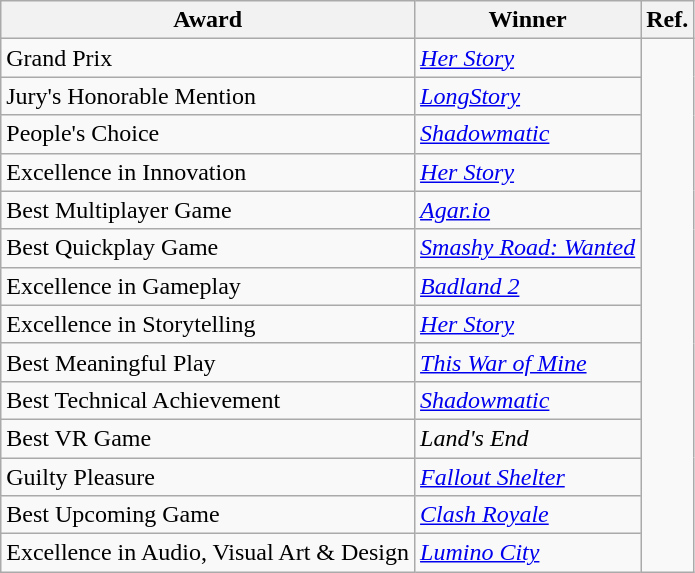<table class="wikitable">
<tr>
<th>Award</th>
<th>Winner</th>
<th>Ref.</th>
</tr>
<tr>
<td>Grand Prix</td>
<td><em><a href='#'>Her Story</a></em></td>
<td rowspan="14"></td>
</tr>
<tr>
<td>Jury's Honorable Mention</td>
<td><em><a href='#'>LongStory</a></em></td>
</tr>
<tr>
<td>People's Choice</td>
<td><em><a href='#'>Shadowmatic</a></em></td>
</tr>
<tr>
<td>Excellence in Innovation</td>
<td><em><a href='#'>Her Story</a></em></td>
</tr>
<tr>
<td>Best Multiplayer Game</td>
<td><em><a href='#'>Agar.io</a></em></td>
</tr>
<tr>
<td>Best Quickplay Game</td>
<td><em><a href='#'>Smashy Road: Wanted</a></em></td>
</tr>
<tr>
<td>Excellence in Gameplay</td>
<td><em><a href='#'>Badland 2</a></em></td>
</tr>
<tr>
<td>Excellence in Storytelling</td>
<td><em><a href='#'>Her Story</a></em></td>
</tr>
<tr>
<td>Best Meaningful Play</td>
<td><em><a href='#'>This War of Mine</a></em></td>
</tr>
<tr>
<td>Best Technical Achievement</td>
<td><em><a href='#'>Shadowmatic</a></em></td>
</tr>
<tr>
<td>Best VR Game</td>
<td><em>Land's End</em></td>
</tr>
<tr>
<td>Guilty Pleasure</td>
<td><em><a href='#'>Fallout Shelter</a></em></td>
</tr>
<tr>
<td>Best Upcoming Game</td>
<td><em><a href='#'>Clash Royale</a></em></td>
</tr>
<tr>
<td>Excellence in Audio, Visual Art & Design</td>
<td><em><a href='#'>Lumino City</a></em></td>
</tr>
</table>
